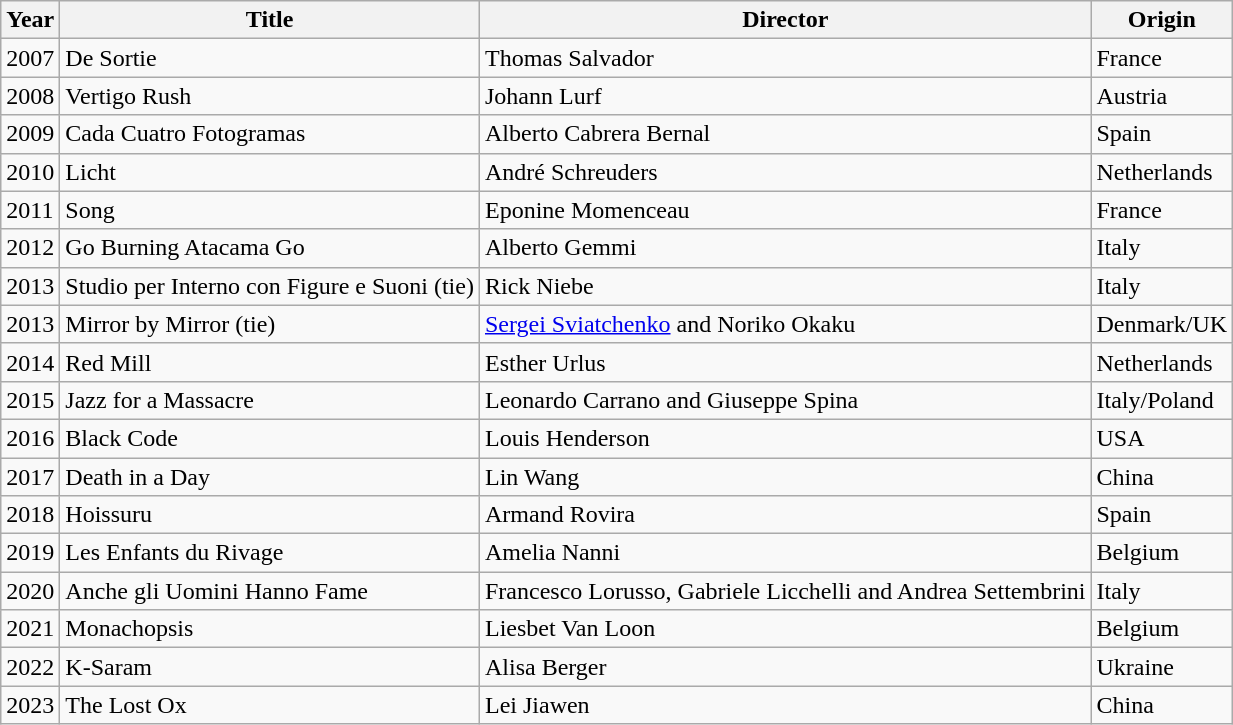<table class="wikitable">
<tr>
<th>Year</th>
<th>Title</th>
<th>Director</th>
<th>Origin</th>
</tr>
<tr>
<td>2007</td>
<td>De Sortie</td>
<td>Thomas Salvador</td>
<td>France</td>
</tr>
<tr>
<td>2008</td>
<td>Vertigo Rush</td>
<td>Johann Lurf</td>
<td>Austria</td>
</tr>
<tr>
<td>2009</td>
<td>Cada Cuatro Fotogramas</td>
<td>Alberto Cabrera Bernal</td>
<td>Spain</td>
</tr>
<tr>
<td>2010</td>
<td>Licht</td>
<td>André Schreuders</td>
<td>Netherlands</td>
</tr>
<tr>
<td>2011</td>
<td>Song</td>
<td>Eponine Momenceau</td>
<td>France</td>
</tr>
<tr>
<td>2012</td>
<td>Go Burning Atacama Go</td>
<td>Alberto Gemmi</td>
<td>Italy</td>
</tr>
<tr>
<td>2013</td>
<td>Studio per Interno con Figure e Suoni (tie)</td>
<td>Rick Niebe</td>
<td>Italy</td>
</tr>
<tr>
<td>2013</td>
<td>Mirror by Mirror (tie)</td>
<td><a href='#'>Sergei Sviatchenko</a> and Noriko Okaku</td>
<td>Denmark/UK</td>
</tr>
<tr>
<td>2014</td>
<td>Red Mill</td>
<td>Esther Urlus</td>
<td>Netherlands</td>
</tr>
<tr>
<td>2015</td>
<td>Jazz for a Massacre</td>
<td>Leonardo Carrano and Giuseppe Spina</td>
<td>Italy/Poland</td>
</tr>
<tr>
<td>2016</td>
<td>Black Code</td>
<td>Louis Henderson</td>
<td>USA</td>
</tr>
<tr>
<td>2017</td>
<td>Death in a Day</td>
<td>Lin Wang</td>
<td>China</td>
</tr>
<tr>
<td>2018</td>
<td>Hoissuru</td>
<td>Armand Rovira</td>
<td>Spain</td>
</tr>
<tr>
<td>2019</td>
<td>Les Enfants du Rivage</td>
<td>Amelia Nanni</td>
<td>Belgium</td>
</tr>
<tr>
<td>2020</td>
<td>Anche gli Uomini Hanno Fame</td>
<td>Francesco Lorusso, Gabriele Licchelli and Andrea Settembrini</td>
<td>Italy</td>
</tr>
<tr>
<td>2021</td>
<td>Monachopsis</td>
<td>Liesbet Van Loon</td>
<td>Belgium</td>
</tr>
<tr>
<td>2022</td>
<td>K-Saram</td>
<td>Alisa Berger</td>
<td>Ukraine</td>
</tr>
<tr>
<td>2023</td>
<td>The Lost Ox</td>
<td>Lei Jiawen</td>
<td>China</td>
</tr>
</table>
